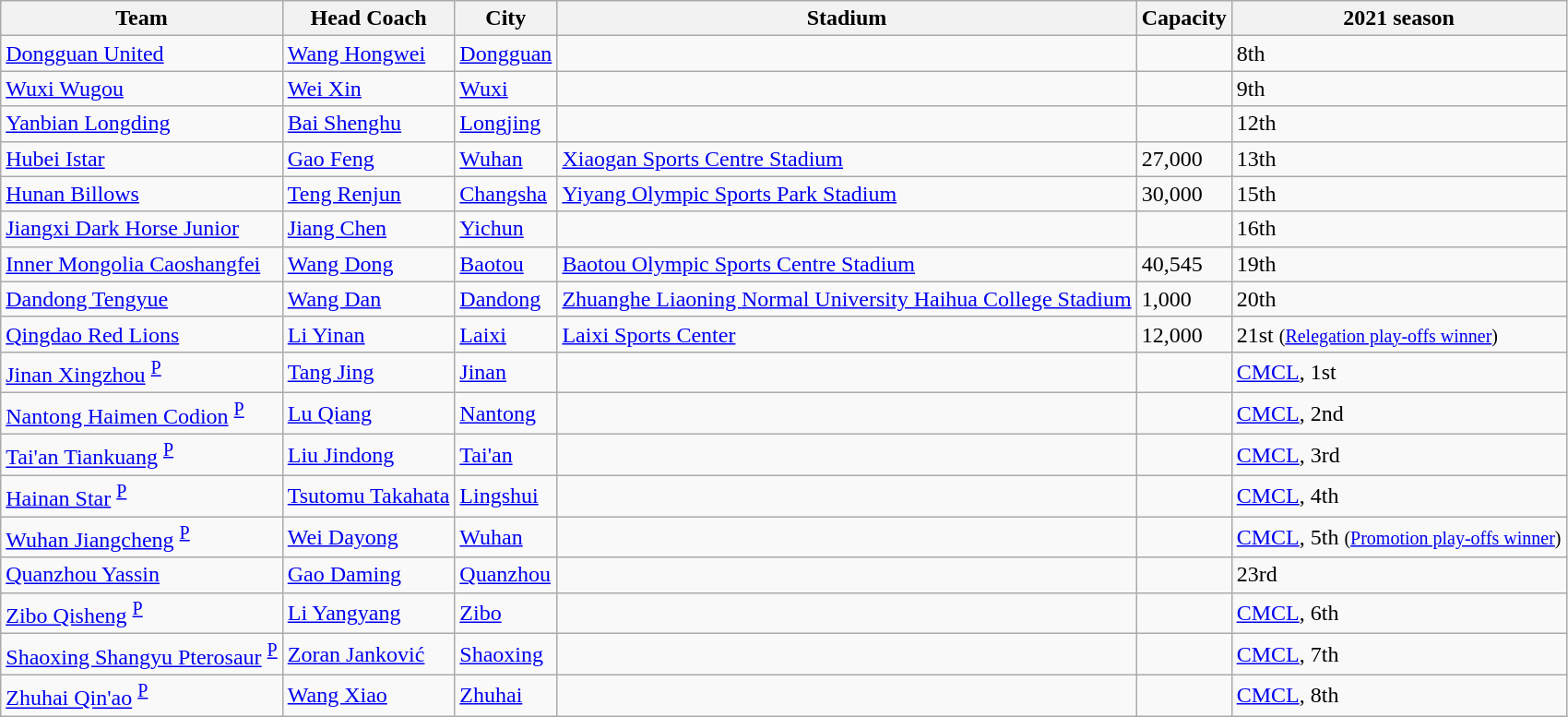<table class="wikitable sortable" style="font-size:100%">
<tr>
<th>Team</th>
<th>Head Coach</th>
<th>City</th>
<th>Stadium</th>
<th>Capacity</th>
<th>2021 season</th>
</tr>
<tr>
<td><a href='#'>Dongguan United</a></td>
<td> <a href='#'>Wang Hongwei</a></td>
<td><a href='#'>Dongguan</a></td>
<td></td>
<td></td>
<td data-sort-value="1">8th</td>
</tr>
<tr>
<td><a href='#'>Wuxi Wugou</a></td>
<td> <a href='#'>Wei Xin</a></td>
<td><a href='#'>Wuxi</a></td>
<td></td>
<td></td>
<td data-sort-value="2">9th</td>
</tr>
<tr>
<td><a href='#'>Yanbian Longding</a></td>
<td> <a href='#'>Bai Shenghu</a></td>
<td><a href='#'>Longjing</a></td>
<td></td>
<td></td>
<td data-sort-value="3">12th</td>
</tr>
<tr>
<td><a href='#'>Hubei Istar</a></td>
<td> <a href='#'>Gao Feng</a></td>
<td><a href='#'>Wuhan</a></td>
<td><a href='#'>Xiaogan Sports Centre Stadium</a></td>
<td>27,000</td>
<td data-sort-value="4">13th</td>
</tr>
<tr>
<td><a href='#'>Hunan Billows</a></td>
<td> <a href='#'>Teng Renjun</a></td>
<td><a href='#'>Changsha</a></td>
<td><a href='#'>Yiyang Olympic Sports Park Stadium</a></td>
<td>30,000</td>
<td data-sort-value="5">15th</td>
</tr>
<tr>
<td><a href='#'>Jiangxi Dark Horse Junior</a></td>
<td> <a href='#'>Jiang Chen</a></td>
<td><a href='#'>Yichun</a></td>
<td></td>
<td></td>
<td data-sort-value="6">16th</td>
</tr>
<tr>
<td><a href='#'>Inner Mongolia Caoshangfei</a></td>
<td> <a href='#'>Wang Dong</a></td>
<td><a href='#'>Baotou</a></td>
<td><a href='#'>Baotou Olympic Sports Centre Stadium</a></td>
<td>40,545</td>
<td data-sort-value="7">19th</td>
</tr>
<tr>
<td><a href='#'>Dandong Tengyue</a></td>
<td> <a href='#'>Wang Dan</a></td>
<td><a href='#'>Dandong</a></td>
<td><a href='#'>Zhuanghe Liaoning Normal University Haihua College Stadium</a></td>
<td>1,000</td>
<td data-sort-value="8">20th</td>
</tr>
<tr>
<td><a href='#'>Qingdao Red Lions</a></td>
<td> <a href='#'>Li Yinan</a></td>
<td><a href='#'>Laixi</a></td>
<td><a href='#'>Laixi Sports Center</a></td>
<td>12,000</td>
<td data-sort-value="9">21st <small>(<a href='#'>Relegation play-offs winner</a>)</small></td>
</tr>
<tr>
<td><a href='#'>Jinan Xingzhou</a> <sup><a href='#'>P</a></sup></td>
<td> <a href='#'>Tang Jing</a></td>
<td><a href='#'>Jinan</a></td>
<td></td>
<td></td>
<td data-sort-value="10"><a href='#'>CMCL</a>, 1st</td>
</tr>
<tr>
<td><a href='#'>Nantong Haimen Codion</a> <sup><a href='#'>P</a></sup></td>
<td> <a href='#'>Lu Qiang</a></td>
<td><a href='#'>Nantong</a></td>
<td></td>
<td></td>
<td data-sort-value="11"><a href='#'>CMCL</a>, 2nd</td>
</tr>
<tr>
<td><a href='#'>Tai'an Tiankuang</a> <sup><a href='#'>P</a></sup></td>
<td> <a href='#'>Liu Jindong</a></td>
<td><a href='#'>Tai'an</a></td>
<td></td>
<td></td>
<td data-sort-value="12"><a href='#'>CMCL</a>, 3rd</td>
</tr>
<tr>
<td><a href='#'>Hainan Star</a> <sup><a href='#'>P</a></sup></td>
<td> <a href='#'>Tsutomu Takahata</a></td>
<td><a href='#'>Lingshui</a></td>
<td></td>
<td></td>
<td data-sort-value="13"><a href='#'>CMCL</a>, 4th</td>
</tr>
<tr>
<td><a href='#'>Wuhan Jiangcheng</a> <sup><a href='#'>P</a></sup></td>
<td> <a href='#'>Wei Dayong</a></td>
<td><a href='#'>Wuhan</a></td>
<td></td>
<td></td>
<td data-sort-value="14"><a href='#'>CMCL</a>, 5th <small>(<a href='#'>Promotion play-offs winner</a>)</small></td>
</tr>
<tr>
<td><a href='#'>Quanzhou Yassin</a></td>
<td> <a href='#'>Gao Daming</a></td>
<td><a href='#'>Quanzhou</a></td>
<td></td>
<td></td>
<td data-sort-value="15">23rd</td>
</tr>
<tr>
<td><a href='#'>Zibo Qisheng</a> <sup><a href='#'>P</a></sup></td>
<td> <a href='#'>Li Yangyang</a></td>
<td><a href='#'>Zibo</a></td>
<td></td>
<td></td>
<td data-sort-value="16"><a href='#'>CMCL</a>, 6th</td>
</tr>
<tr>
<td><a href='#'>Shaoxing Shangyu Pterosaur</a> <sup><a href='#'>P</a></sup></td>
<td> <a href='#'>Zoran Janković</a></td>
<td><a href='#'>Shaoxing</a></td>
<td></td>
<td></td>
<td data-sort-value="17"><a href='#'>CMCL</a>, 7th</td>
</tr>
<tr>
<td><a href='#'>Zhuhai Qin'ao</a> <sup><a href='#'>P</a></sup></td>
<td> <a href='#'>Wang Xiao</a></td>
<td><a href='#'>Zhuhai</a></td>
<td></td>
<td></td>
<td data-sort-value="18"><a href='#'>CMCL</a>, 8th</td>
</tr>
</table>
